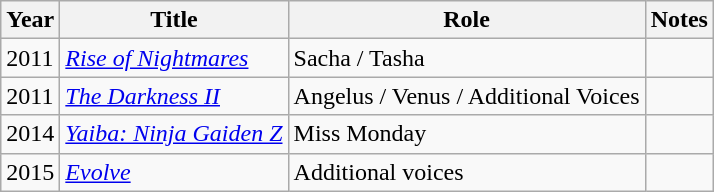<table class="wikitable">
<tr>
<th>Year</th>
<th>Title</th>
<th>Role</th>
<th>Notes</th>
</tr>
<tr>
<td>2011</td>
<td><em><a href='#'>Rise of Nightmares</a></em></td>
<td>Sacha / Tasha</td>
<td></td>
</tr>
<tr>
<td>2011</td>
<td><em><a href='#'>The Darkness II</a></em></td>
<td>Angelus / Venus / Additional Voices</td>
<td></td>
</tr>
<tr>
<td>2014</td>
<td><em><a href='#'>Yaiba: Ninja Gaiden Z</a></em></td>
<td>Miss Monday</td>
<td></td>
</tr>
<tr>
<td>2015</td>
<td><em><a href='#'>Evolve</a></em></td>
<td>Additional voices</td>
<td></td>
</tr>
</table>
